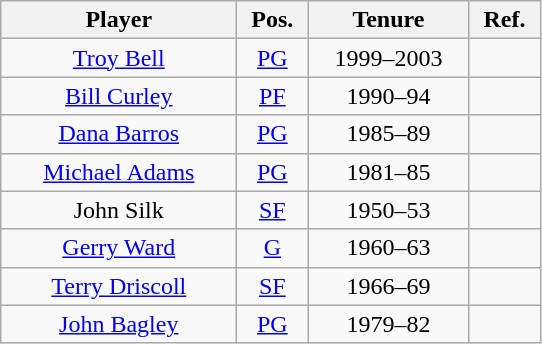<table class="wikitable sortable" style="text-align:center">
<tr>
<th width=150px style=>Player</th>
<th width=40px style=>Pos.</th>
<th width=100px style=>Tenure</th>
<th width=40px style=>Ref.</th>
</tr>
<tr>
<td><a href='#'>Troy Bell</a> </td>
<td><a href='#'>PG</a></td>
<td>1999–2003</td>
<td></td>
</tr>
<tr>
<td><a href='#'>Bill Curley</a> </td>
<td><a href='#'>PF</a></td>
<td>1990–94</td>
<td></td>
</tr>
<tr>
<td><a href='#'>Dana Barros</a> </td>
<td><a href='#'>PG</a></td>
<td>1985–89</td>
<td></td>
</tr>
<tr>
<td><a href='#'>Michael Adams</a> </td>
<td><a href='#'>PG</a></td>
<td>1981–85</td>
<td></td>
</tr>
<tr>
<td>John Silk </td>
<td><a href='#'>SF</a></td>
<td>1950–53</td>
<td></td>
</tr>
<tr>
<td><a href='#'>Gerry Ward</a> </td>
<td><a href='#'>G</a></td>
<td>1960–63</td>
<td></td>
</tr>
<tr>
<td><a href='#'>Terry Driscoll</a> </td>
<td><a href='#'>SF</a></td>
<td>1966–69</td>
<td></td>
</tr>
<tr>
<td><a href='#'>John Bagley</a> </td>
<td><a href='#'>PG</a></td>
<td>1979–82</td>
<td></td>
</tr>
</table>
